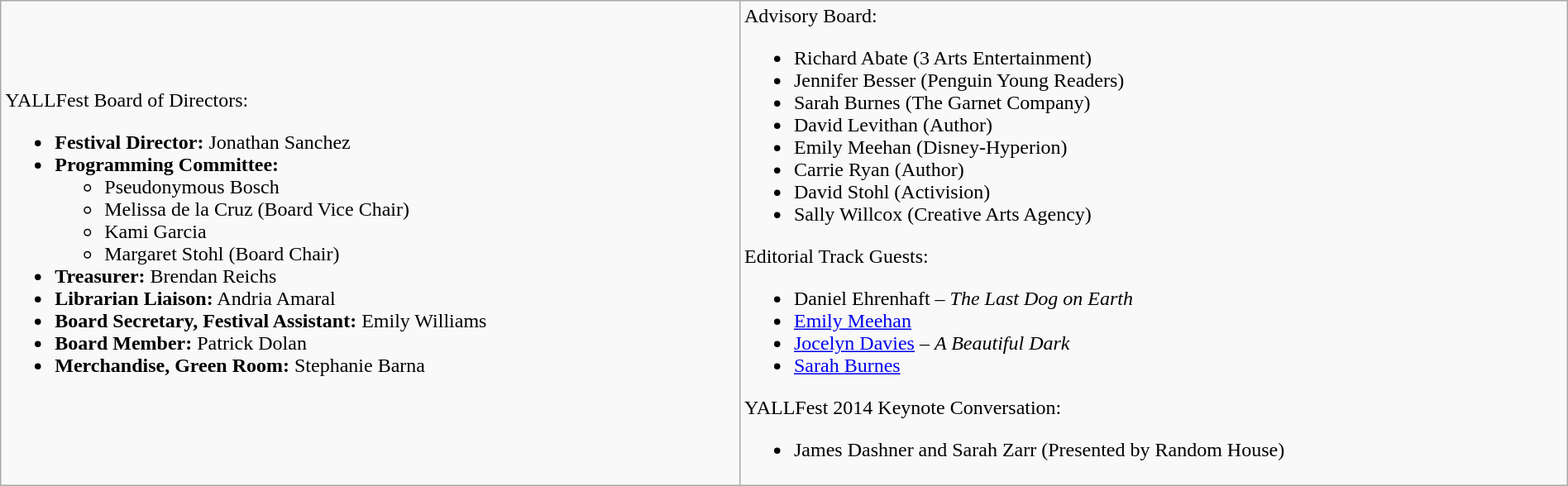<table class="sortable wikitable" style="text-align:left; width:100%; font-size:100%">
<tr>
<td>YALLFest Board of Directors:<br><ul><li><strong>Festival Director:</strong> Jonathan Sanchez</li><li><strong>Programming Committee:</strong><ul><li>Pseudonymous Bosch</li><li>Melissa de la Cruz (Board Vice Chair)</li><li>Kami Garcia</li><li>Margaret Stohl (Board Chair)</li></ul></li><li><strong>Treasurer:</strong> Brendan Reichs</li><li><strong>Librarian Liaison:</strong> Andria Amaral</li><li><strong>Board Secretary, Festival Assistant:</strong> Emily Williams</li><li><strong>Board Member:</strong> Patrick Dolan</li><li><strong>Merchandise, Green Room:</strong> Stephanie Barna</li></ul></td>
<td>Advisory Board:<br><ul><li>Richard Abate (3 Arts Entertainment)</li><li>Jennifer Besser (Penguin Young Readers)</li><li>Sarah Burnes (The Garnet Company)</li><li>David Levithan (Author)</li><li>Emily Meehan (Disney-Hyperion)</li><li>Carrie Ryan (Author)</li><li>David Stohl (Activision)</li><li>Sally Willcox (Creative Arts Agency)</li></ul>Editorial Track Guests:<ul><li>Daniel Ehrenhaft – <em>The Last Dog on Earth</em></li><li><a href='#'>Emily Meehan</a></li><li><a href='#'>Jocelyn Davies</a> – <em>A Beautiful Dark</em></li><li><a href='#'>Sarah Burnes</a></li></ul>YALLFest 2014 Keynote Conversation:<ul><li>James Dashner and Sarah Zarr (Presented by Random House)</li></ul></td>
</tr>
</table>
